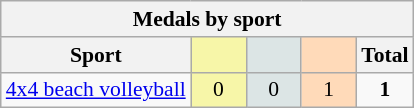<table class="wikitable" style="font-size:90%; text-align:center;">
<tr>
<th colspan="5">Medals by sport</th>
</tr>
<tr>
<th width="120">Sport</th>
<th scope="col" width="30" style="background:#F7F6A8;"></th>
<th scope="col" width="30" style="background:#DCE5E5;"></th>
<th scope="col" width="30" style="background:#FFDAB9;"></th>
<th width="30">Total</th>
</tr>
<tr>
<td align="left"><a href='#'>4x4 beach volleyball</a></td>
<td style="background:#F7F6A8;">0</td>
<td style="background:#DCE5E5;">0</td>
<td style="background:#FFDAB9;">1</td>
<td><strong>1</strong></td>
</tr>
</table>
